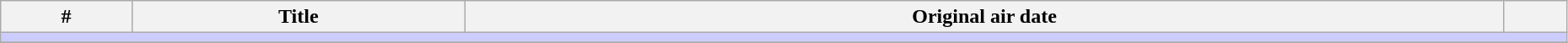<table class="wikitable" width="98%" style="background: #FFF;">
<tr>
<th>#</th>
<th>Title</th>
<th>Original air date</th>
<th></th>
</tr>
<tr>
<td colspan="5" bgcolor="#CCF"></td>
</tr>
<tr>
</tr>
</table>
